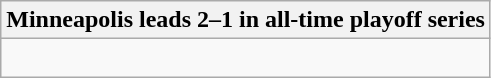<table class="wikitable collapsible collapsed">
<tr>
<th>Minneapolis leads 2–1 in all-time playoff series</th>
</tr>
<tr>
<td><br>

</td>
</tr>
</table>
